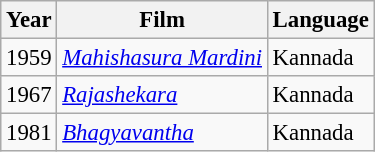<table class="wikitable" style="font-size:95%;">
<tr>
<th>Year</th>
<th>Film</th>
<th>Language</th>
</tr>
<tr>
<td>1959</td>
<td><em><a href='#'>Mahishasura Mardini</a></em></td>
<td>Kannada</td>
</tr>
<tr>
<td>1967</td>
<td><em><a href='#'>Rajashekara</a></em></td>
<td>Kannada</td>
</tr>
<tr>
<td>1981</td>
<td><em><a href='#'>Bhagyavantha</a></em></td>
<td>Kannada</td>
</tr>
</table>
